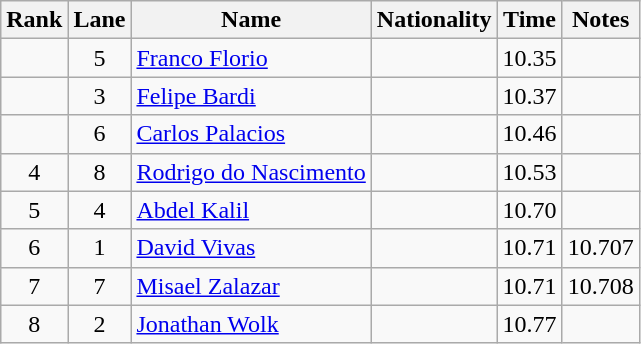<table class="wikitable sortable" style="text-align:center">
<tr>
<th>Rank</th>
<th>Lane</th>
<th>Name</th>
<th>Nationality</th>
<th>Time</th>
<th>Notes</th>
</tr>
<tr>
<td></td>
<td>5</td>
<td align=left><a href='#'>Franco Florio</a></td>
<td align=left></td>
<td>10.35</td>
<td></td>
</tr>
<tr>
<td></td>
<td>3</td>
<td align=left><a href='#'>Felipe Bardi</a></td>
<td align=left></td>
<td>10.37</td>
<td></td>
</tr>
<tr>
<td></td>
<td>6</td>
<td align=left><a href='#'>Carlos Palacios</a></td>
<td align=left></td>
<td>10.46</td>
<td></td>
</tr>
<tr>
<td>4</td>
<td>8</td>
<td align=left><a href='#'>Rodrigo do Nascimento</a></td>
<td align=left></td>
<td>10.53</td>
<td></td>
</tr>
<tr>
<td>5</td>
<td>4</td>
<td align=left><a href='#'>Abdel Kalil</a></td>
<td align=left></td>
<td>10.70</td>
<td></td>
</tr>
<tr>
<td>6</td>
<td>1</td>
<td align=left><a href='#'>David Vivas</a></td>
<td align=left></td>
<td>10.71</td>
<td>10.707</td>
</tr>
<tr>
<td>7</td>
<td>7</td>
<td align=left><a href='#'>Misael Zalazar</a></td>
<td align=left></td>
<td>10.71</td>
<td>10.708</td>
</tr>
<tr>
<td>8</td>
<td>2</td>
<td align=left><a href='#'>Jonathan Wolk</a></td>
<td align=left></td>
<td>10.77</td>
<td></td>
</tr>
</table>
